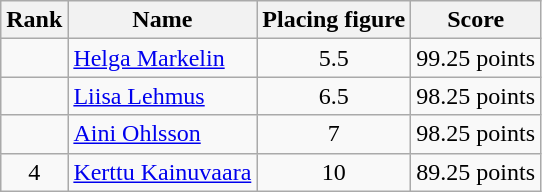<table class="wikitable" style="text-align:center">
<tr>
<th>Rank</th>
<th>Name</th>
<th>Placing figure</th>
<th>Score</th>
</tr>
<tr>
<td></td>
<td align=left><a href='#'>Helga Markelin</a></td>
<td>5.5</td>
<td>99.25 points</td>
</tr>
<tr>
<td></td>
<td align=left><a href='#'>Liisa Lehmus</a></td>
<td>6.5</td>
<td>98.25 points</td>
</tr>
<tr>
<td></td>
<td align=left><a href='#'>Aini Ohlsson</a></td>
<td>7</td>
<td>98.25 points</td>
</tr>
<tr>
<td>4</td>
<td align=left><a href='#'>Kerttu Kainuvaara</a></td>
<td>10</td>
<td>89.25 points</td>
</tr>
</table>
